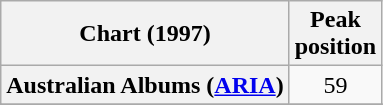<table class="wikitable sortable plainrowheaders">
<tr>
<th scope="col">Chart (1997)</th>
<th scope="col">Peak<br>position</th>
</tr>
<tr>
<th scope="row">Australian Albums (<a href='#'>ARIA</a>)</th>
<td style="text-align:center;">59</td>
</tr>
<tr>
</tr>
<tr>
</tr>
<tr>
</tr>
<tr>
</tr>
<tr>
</tr>
<tr>
</tr>
<tr>
</tr>
<tr>
</tr>
<tr>
</tr>
</table>
